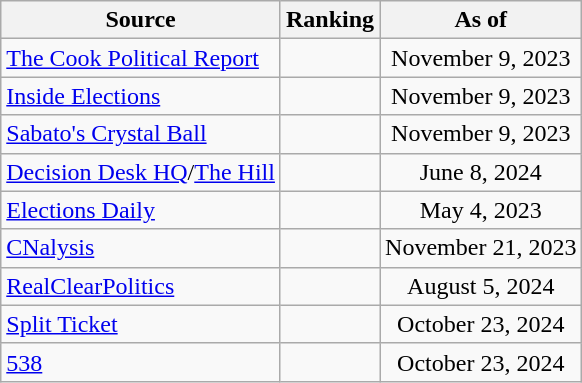<table class="wikitable" style="text-align:center">
<tr>
<th>Source</th>
<th>Ranking</th>
<th>As of</th>
</tr>
<tr>
<td align=left><a href='#'>The Cook Political Report</a></td>
<td></td>
<td>November 9, 2023</td>
</tr>
<tr>
<td align=left><a href='#'>Inside Elections</a></td>
<td></td>
<td>November 9, 2023</td>
</tr>
<tr>
<td align=left><a href='#'>Sabato's Crystal Ball</a></td>
<td></td>
<td>November 9, 2023</td>
</tr>
<tr>
<td align=left><a href='#'>Decision Desk HQ</a>/<a href='#'>The Hill</a></td>
<td></td>
<td>June 8, 2024</td>
</tr>
<tr>
<td align=left><a href='#'>Elections Daily</a></td>
<td></td>
<td>May 4, 2023</td>
</tr>
<tr>
<td align=left><a href='#'>CNalysis</a></td>
<td></td>
<td>November 21, 2023</td>
</tr>
<tr>
<td align=left><a href='#'>RealClearPolitics</a></td>
<td></td>
<td>August 5, 2024</td>
</tr>
<tr>
<td align="left"><a href='#'>Split Ticket</a></td>
<td></td>
<td>October 23, 2024</td>
</tr>
<tr>
<td align="left"><a href='#'>538</a></td>
<td></td>
<td>October 23, 2024</td>
</tr>
</table>
